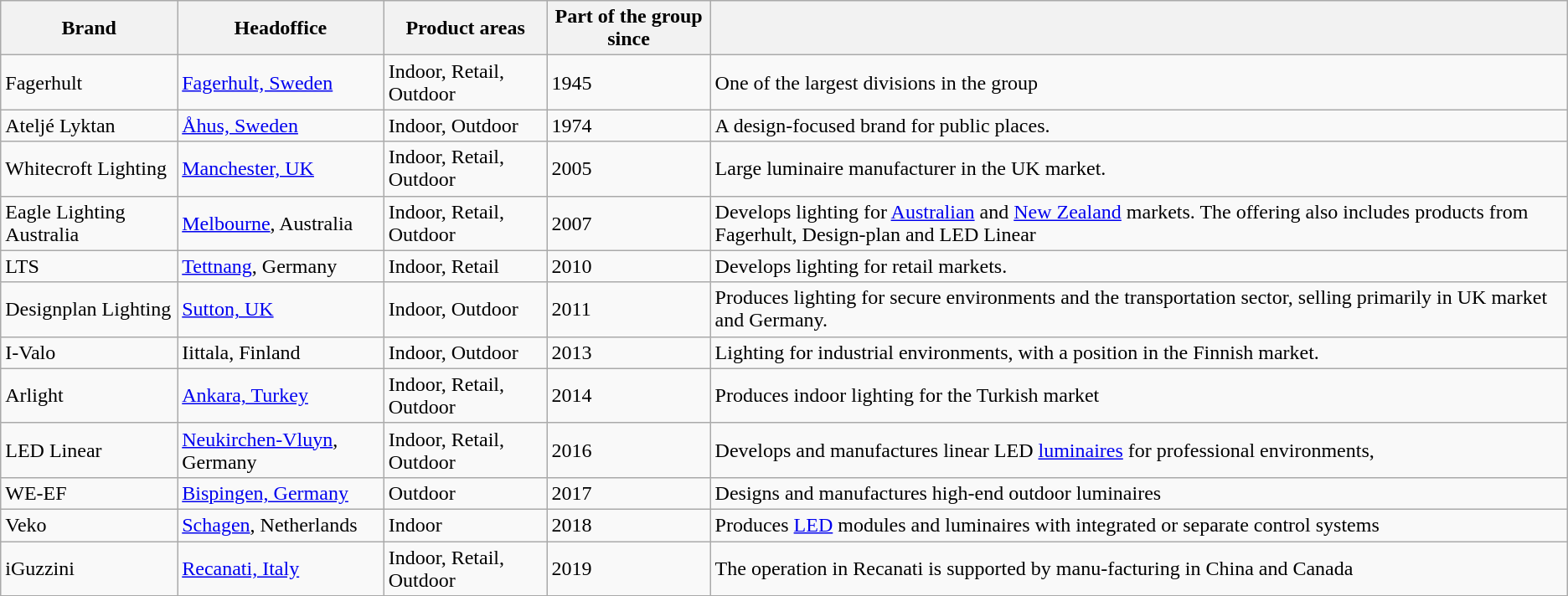<table class="wikitable">
<tr>
<th>Brand</th>
<th>Headoffice</th>
<th>Product areas</th>
<th>Part of the group since</th>
<th></th>
</tr>
<tr>
<td>Fagerhult</td>
<td><a href='#'>Fagerhult, Sweden</a></td>
<td>Indoor, Retail, Outdoor</td>
<td>1945</td>
<td>One of the largest divisions in the group</td>
</tr>
<tr>
<td>Ateljé Lyktan</td>
<td><a href='#'>Åhus, Sweden</a></td>
<td>Indoor, Outdoor</td>
<td>1974</td>
<td>A design-focused brand for public places.</td>
</tr>
<tr>
<td>Whitecroft Lighting</td>
<td><a href='#'>Manchester, UK</a></td>
<td>Indoor, Retail, Outdoor</td>
<td>2005</td>
<td>Large luminaire manufacturer in the UK market.</td>
</tr>
<tr>
<td>Eagle Lighting Australia</td>
<td><a href='#'>Melbourne</a>, Australia</td>
<td>Indoor, Retail, Outdoor</td>
<td>2007</td>
<td>Develops lighting for <a href='#'>Australian</a> and <a href='#'>New Zealand</a> markets. The offering also includes products from Fagerhult, Design-plan and LED Linear</td>
</tr>
<tr>
<td>LTS</td>
<td><a href='#'>Tettnang</a>, Germany</td>
<td>Indoor, Retail</td>
<td>2010</td>
<td>Develops lighting for retail markets.</td>
</tr>
<tr https://www.designplan.co.uk/>
<td>Designplan Lighting</td>
<td><a href='#'>Sutton, UK</a></td>
<td>Indoor, Outdoor</td>
<td>2011</td>
<td>Produces lighting for secure environments and the transportation sector, selling primarily in UK market and Germany.</td>
</tr>
<tr>
<td>I-Valo</td>
<td>Iittala, Finland</td>
<td>Indoor, Outdoor</td>
<td>2013</td>
<td>Lighting for industrial environments, with a position in the Finnish market.</td>
</tr>
<tr>
<td>Arlight</td>
<td><a href='#'>Ankara, Turkey</a></td>
<td>Indoor, Retail, Outdoor</td>
<td>2014</td>
<td>Produces indoor lighting for the Turkish market</td>
</tr>
<tr>
<td>LED Linear</td>
<td><a href='#'>Neukirchen-Vluyn</a>, Germany</td>
<td>Indoor, Retail, Outdoor</td>
<td>2016</td>
<td>Develops and manufactures linear LED <a href='#'>luminaires</a> for professional environments,</td>
</tr>
<tr>
<td>WE-EF</td>
<td><a href='#'>Bispingen, Germany</a></td>
<td>Outdoor</td>
<td>2017</td>
<td>Designs and manufactures high-end outdoor luminaires</td>
</tr>
<tr>
<td>Veko</td>
<td><a href='#'>Schagen</a>, Netherlands</td>
<td>Indoor</td>
<td>2018</td>
<td>Produces <a href='#'>LED</a> modules and luminaires with integrated or separate control systems</td>
</tr>
<tr>
<td>iGuzzini</td>
<td><a href='#'>Recanati, Italy</a></td>
<td>Indoor, Retail, Outdoor</td>
<td>2019</td>
<td>The operation in Recanati is supported by manu-facturing in China and Canada</td>
</tr>
</table>
